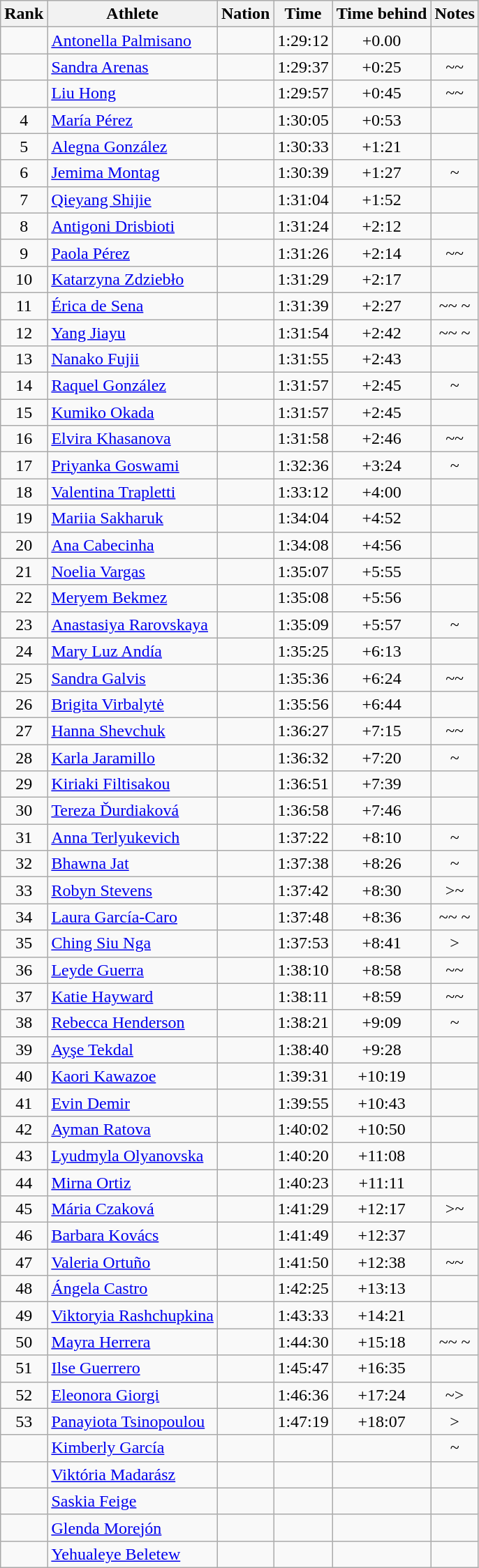<table class="wikitable sortable" style="text-align:center">
<tr>
<th>Rank</th>
<th>Athlete</th>
<th>Nation</th>
<th>Time</th>
<th>Time behind</th>
<th>Notes</th>
</tr>
<tr>
<td></td>
<td align=left><a href='#'>Antonella Palmisano</a></td>
<td align=left></td>
<td>1:29:12</td>
<td>+0.00</td>
<td></td>
</tr>
<tr>
<td></td>
<td align=left><a href='#'>Sandra Arenas</a></td>
<td align=left></td>
<td>1:29:37</td>
<td>+0:25</td>
<td>~~</td>
</tr>
<tr>
<td></td>
<td align=left><a href='#'>Liu Hong</a></td>
<td align=left></td>
<td>1:29:57</td>
<td>+0:45</td>
<td>~~</td>
</tr>
<tr>
<td>4</td>
<td align=left><a href='#'>María Pérez</a></td>
<td align=left></td>
<td>1:30:05</td>
<td>+0:53</td>
<td></td>
</tr>
<tr>
<td>5</td>
<td align=left><a href='#'>Alegna González</a></td>
<td align=left></td>
<td>1:30:33</td>
<td>+1:21</td>
<td></td>
</tr>
<tr>
<td>6</td>
<td align=left><a href='#'>Jemima Montag</a></td>
<td align=left></td>
<td>1:30:39</td>
<td>+1:27</td>
<td>~</td>
</tr>
<tr>
<td>7</td>
<td align=left><a href='#'>Qieyang Shijie</a></td>
<td align=left></td>
<td>1:31:04</td>
<td>+1:52</td>
<td></td>
</tr>
<tr>
<td>8</td>
<td align=left><a href='#'>Antigoni Drisbioti</a></td>
<td align=left></td>
<td>1:31:24</td>
<td>+2:12</td>
<td></td>
</tr>
<tr>
<td>9</td>
<td align=left><a href='#'>Paola Pérez</a></td>
<td align=left></td>
<td>1:31:26</td>
<td>+2:14</td>
<td>~~</td>
</tr>
<tr>
<td>10</td>
<td align=left><a href='#'>Katarzyna Zdziebło</a></td>
<td align=left></td>
<td>1:31:29</td>
<td>+2:17</td>
<td></td>
</tr>
<tr>
<td>11</td>
<td align=left><a href='#'>Érica de Sena</a></td>
<td align=left></td>
<td>1:31:39</td>
<td>+2:27</td>
<td>~~ ~</td>
</tr>
<tr>
<td>12</td>
<td align=left><a href='#'>Yang Jiayu</a></td>
<td align=left></td>
<td>1:31:54</td>
<td>+2:42</td>
<td>~~ ~</td>
</tr>
<tr>
<td>13</td>
<td align=left><a href='#'>Nanako Fujii</a></td>
<td align=left></td>
<td>1:31:55</td>
<td>+2:43</td>
<td></td>
</tr>
<tr>
<td>14</td>
<td align=left><a href='#'>Raquel González</a></td>
<td align=left></td>
<td>1:31:57</td>
<td>+2:45</td>
<td>~</td>
</tr>
<tr>
<td>15</td>
<td align=left><a href='#'>Kumiko Okada</a></td>
<td align=left></td>
<td>1:31:57</td>
<td>+2:45</td>
<td></td>
</tr>
<tr>
<td>16</td>
<td align=left><a href='#'>Elvira Khasanova</a></td>
<td align=left></td>
<td>1:31:58</td>
<td>+2:46</td>
<td>~~</td>
</tr>
<tr>
<td>17</td>
<td align=left><a href='#'>Priyanka Goswami</a></td>
<td align=left></td>
<td>1:32:36</td>
<td>+3:24</td>
<td>~</td>
</tr>
<tr>
<td>18</td>
<td align=left><a href='#'>Valentina Trapletti</a></td>
<td align=left></td>
<td>1:33:12</td>
<td>+4:00</td>
<td></td>
</tr>
<tr>
<td>19</td>
<td align=left><a href='#'>Mariia Sakharuk</a></td>
<td align=left></td>
<td>1:34:04</td>
<td>+4:52</td>
<td></td>
</tr>
<tr>
<td>20</td>
<td align=left><a href='#'>Ana Cabecinha</a></td>
<td align=left></td>
<td>1:34:08</td>
<td>+4:56</td>
<td></td>
</tr>
<tr>
<td>21</td>
<td align=left><a href='#'>Noelia Vargas</a></td>
<td align=left></td>
<td>1:35:07</td>
<td>+5:55</td>
<td></td>
</tr>
<tr>
<td>22</td>
<td align=left><a href='#'>Meryem Bekmez</a></td>
<td align=left></td>
<td>1:35:08</td>
<td>+5:56</td>
<td></td>
</tr>
<tr>
<td>23</td>
<td align=left><a href='#'>Anastasiya Rarovskaya</a></td>
<td align=left></td>
<td>1:35:09</td>
<td>+5:57</td>
<td>~</td>
</tr>
<tr>
<td>24</td>
<td align=left><a href='#'>Mary Luz Andía</a></td>
<td align=left></td>
<td>1:35:25</td>
<td>+6:13</td>
<td></td>
</tr>
<tr>
<td>25</td>
<td align=left><a href='#'>Sandra Galvis</a></td>
<td align=left></td>
<td>1:35:36</td>
<td>+6:24</td>
<td>~~ </td>
</tr>
<tr>
<td>26</td>
<td align=left><a href='#'>Brigita Virbalytė</a></td>
<td align=left></td>
<td>1:35:56</td>
<td>+6:44</td>
<td></td>
</tr>
<tr>
<td>27</td>
<td align=left><a href='#'>Hanna Shevchuk</a></td>
<td align=left></td>
<td>1:36:27</td>
<td>+7:15</td>
<td>~~</td>
</tr>
<tr>
<td>28</td>
<td align=left><a href='#'>Karla Jaramillo</a></td>
<td align=left></td>
<td>1:36:32</td>
<td>+7:20</td>
<td>~</td>
</tr>
<tr>
<td>29</td>
<td align=left><a href='#'>Kiriaki Filtisakou</a></td>
<td align=left></td>
<td>1:36:51</td>
<td>+7:39</td>
<td></td>
</tr>
<tr>
<td>30</td>
<td align=left><a href='#'>Tereza Ďurdiaková</a></td>
<td align=left></td>
<td>1:36:58</td>
<td>+7:46</td>
<td></td>
</tr>
<tr>
<td>31</td>
<td align=left><a href='#'>Anna Terlyukevich</a></td>
<td align=left></td>
<td>1:37:22</td>
<td>+8:10</td>
<td>~</td>
</tr>
<tr>
<td>32</td>
<td align=left><a href='#'>Bhawna Jat</a></td>
<td align=left></td>
<td>1:37:38</td>
<td>+8:26</td>
<td>~</td>
</tr>
<tr>
<td>33</td>
<td align=left><a href='#'>Robyn Stevens</a></td>
<td align=left></td>
<td>1:37:42</td>
<td>+8:30</td>
<td>>~</td>
</tr>
<tr>
<td>34</td>
<td align=left><a href='#'>Laura García-Caro</a></td>
<td align=left></td>
<td>1:37:48</td>
<td>+8:36</td>
<td>~~ ~</td>
</tr>
<tr>
<td>35</td>
<td align=left><a href='#'>Ching Siu Nga</a></td>
<td align=left></td>
<td>1:37:53</td>
<td>+8:41</td>
<td>></td>
</tr>
<tr>
<td>36</td>
<td align=left><a href='#'>Leyde Guerra</a></td>
<td align=left></td>
<td>1:38:10</td>
<td>+8:58</td>
<td>~~</td>
</tr>
<tr>
<td>37</td>
<td align=left><a href='#'>Katie Hayward</a></td>
<td align=left></td>
<td>1:38:11</td>
<td>+8:59</td>
<td>~~</td>
</tr>
<tr>
<td>38</td>
<td align=left><a href='#'>Rebecca Henderson</a></td>
<td align=left></td>
<td>1:38:21</td>
<td>+9:09</td>
<td>~</td>
</tr>
<tr>
<td>39</td>
<td align=left><a href='#'>Ayşe Tekdal</a></td>
<td align=left></td>
<td>1:38:40</td>
<td>+9:28</td>
<td></td>
</tr>
<tr>
<td>40</td>
<td align=left><a href='#'>Kaori Kawazoe</a></td>
<td align=left></td>
<td>1:39:31</td>
<td>+10:19</td>
<td></td>
</tr>
<tr>
<td>41</td>
<td align=left><a href='#'>Evin Demir</a></td>
<td align=left></td>
<td>1:39:55</td>
<td>+10:43</td>
<td></td>
</tr>
<tr>
<td>42</td>
<td align=left><a href='#'>Ayman Ratova</a></td>
<td align=left></td>
<td>1:40:02</td>
<td>+10:50</td>
<td></td>
</tr>
<tr>
<td>43</td>
<td align=left><a href='#'>Lyudmyla Olyanovska</a></td>
<td align=left></td>
<td>1:40:20</td>
<td>+11:08</td>
<td></td>
</tr>
<tr>
<td>44</td>
<td align=left><a href='#'>Mirna Ortiz</a></td>
<td align=left></td>
<td>1:40:23</td>
<td>+11:11</td>
<td></td>
</tr>
<tr>
<td>45</td>
<td align=left><a href='#'>Mária Czaková</a></td>
<td align=left></td>
<td>1:41:29</td>
<td>+12:17</td>
<td>>~</td>
</tr>
<tr>
<td>46</td>
<td align=left><a href='#'>Barbara Kovács</a></td>
<td align=left></td>
<td>1:41:49</td>
<td>+12:37</td>
<td></td>
</tr>
<tr>
<td>47</td>
<td align=left><a href='#'>Valeria Ortuño</a></td>
<td align=left></td>
<td>1:41:50</td>
<td>+12:38</td>
<td>~~</td>
</tr>
<tr>
<td>48</td>
<td align=left><a href='#'>Ángela Castro</a></td>
<td align=left></td>
<td>1:42:25</td>
<td>+13:13</td>
<td></td>
</tr>
<tr>
<td>49</td>
<td align=left><a href='#'>Viktoryia Rashchupkina</a></td>
<td align=left></td>
<td>1:43:33</td>
<td>+14:21</td>
<td></td>
</tr>
<tr>
<td>50</td>
<td align=left><a href='#'>Mayra Herrera</a></td>
<td align=left></td>
<td>1:44:30</td>
<td>+15:18</td>
<td>~~ ~</td>
</tr>
<tr>
<td>51</td>
<td align=left><a href='#'>Ilse Guerrero</a></td>
<td align=left></td>
<td>1:45:47</td>
<td>+16:35</td>
<td></td>
</tr>
<tr>
<td>52</td>
<td align=left><a href='#'>Eleonora Giorgi</a></td>
<td align=left></td>
<td>1:46:36</td>
<td>+17:24</td>
<td>~></td>
</tr>
<tr>
<td>53</td>
<td align=left><a href='#'>Panayiota Tsinopoulou</a></td>
<td align=left></td>
<td>1:47:19</td>
<td>+18:07</td>
<td>></td>
</tr>
<tr>
<td></td>
<td align=left><a href='#'>Kimberly García</a></td>
<td align=left></td>
<td></td>
<td></td>
<td>~</td>
</tr>
<tr>
<td></td>
<td align=left><a href='#'>Viktória Madarász</a></td>
<td align=left></td>
<td></td>
<td></td>
<td></td>
</tr>
<tr>
<td></td>
<td align=left><a href='#'>Saskia Feige</a></td>
<td align=left></td>
<td></td>
<td></td>
<td></td>
</tr>
<tr>
<td></td>
<td align=left><a href='#'>Glenda Morejón</a></td>
<td align=left></td>
<td></td>
<td></td>
<td></td>
</tr>
<tr>
<td></td>
<td align=left><a href='#'>Yehualeye Beletew</a></td>
<td align=left></td>
<td></td>
<td></td>
<td></td>
</tr>
</table>
